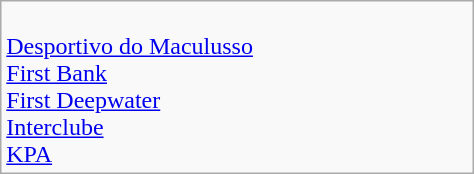<table class="wikitable" width=25%>
<tr>
<td><br> <a href='#'>Desportivo do Maculusso</a><br>
 <a href='#'>First Bank</a><br>
 <a href='#'>First Deepwater</a><br>
 <a href='#'>Interclube</a><br>
 <a href='#'>KPA</a></td>
</tr>
</table>
